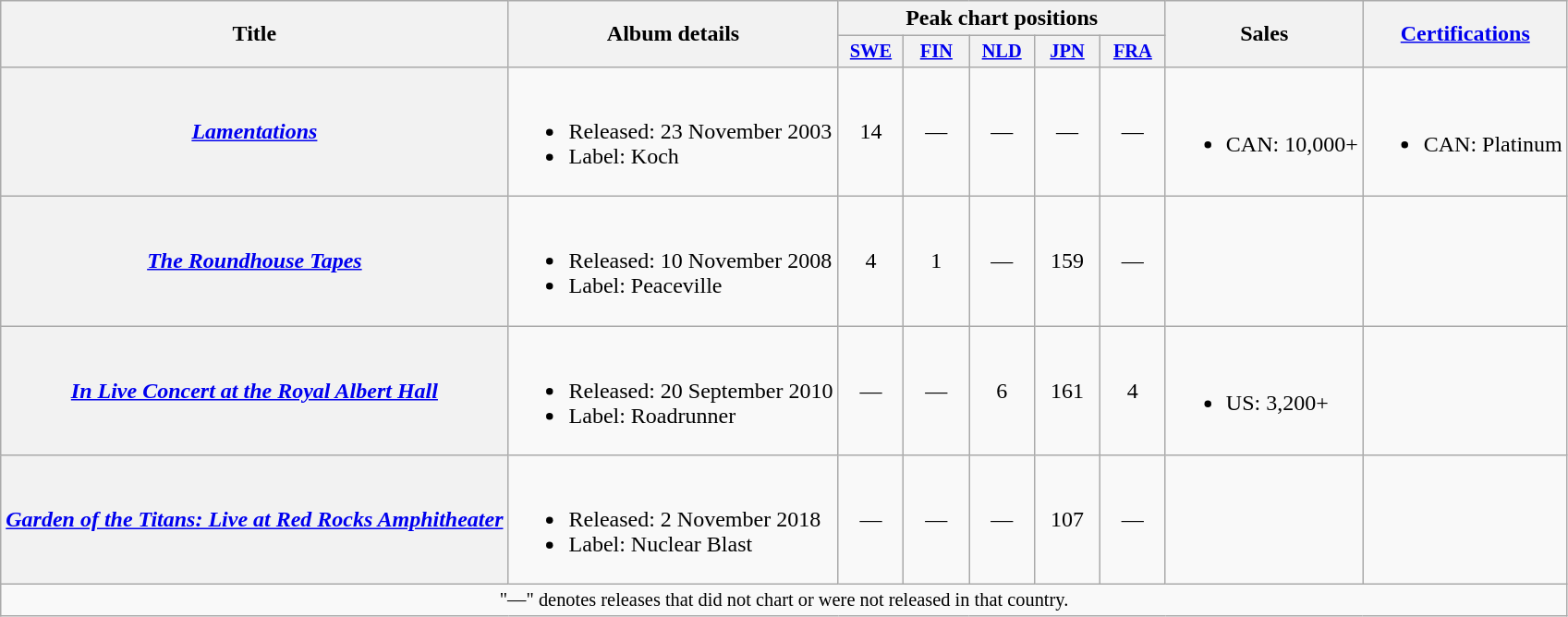<table class="wikitable plainrowheaders">
<tr>
<th scope="col" rowspan="2">Title</th>
<th scope="col" rowspan="2">Album details</th>
<th scope="col" colspan="5">Peak chart positions</th>
<th scope="col" rowspan="2">Sales</th>
<th scope="col" rowspan="2"><a href='#'>Certifications</a></th>
</tr>
<tr>
<th scope="col" style="width:3em;font-size:85%"><a href='#'>SWE</a><br></th>
<th scope="col" style="width:3em;font-size:85%"><a href='#'>FIN</a><br></th>
<th scope="col" style="width:3em;font-size:85%"><a href='#'>NLD</a><br></th>
<th scope="col" style="width:3em;font-size:85%"><a href='#'>JPN</a><br></th>
<th scope="col" style="width:3em;font-size:85%"><a href='#'>FRA</a><br></th>
</tr>
<tr>
<th scope="row"><em><a href='#'>Lamentations</a></em></th>
<td><br><ul><li>Released: 23 November 2003</li><li>Label: Koch</li></ul></td>
<td style="text-align:center;">14</td>
<td style="text-align:center;">—</td>
<td style="text-align:center;">—</td>
<td style="text-align:center;">—</td>
<td style="text-align:center;">—</td>
<td><br><ul><li>CAN: 10,000+</li></ul></td>
<td><br><ul><li>CAN: Platinum</li></ul></td>
</tr>
<tr>
<th scope="row"><em><a href='#'>The Roundhouse Tapes</a></em></th>
<td><br><ul><li>Released: 10 November 2008</li><li>Label: Peaceville</li></ul></td>
<td style="text-align:center;">4</td>
<td style="text-align:center;">1</td>
<td style="text-align:center;">—</td>
<td style="text-align:center;">159</td>
<td style="text-align:center;">—</td>
<td></td>
<td></td>
</tr>
<tr>
<th scope="row"><em><a href='#'>In Live Concert at the Royal Albert Hall</a></em></th>
<td><br><ul><li>Released: 20 September 2010</li><li>Label: Roadrunner</li></ul></td>
<td style="text-align:center;">—</td>
<td style="text-align:center;">—</td>
<td style="text-align:center;">6</td>
<td style="text-align:center;">161</td>
<td style="text-align:center;">4</td>
<td><br><ul><li>US: 3,200+</li></ul></td>
<td></td>
</tr>
<tr>
<th scope="row"><em><a href='#'>Garden of the Titans: Live at Red Rocks Amphitheater</a></em></th>
<td><br><ul><li>Released: 2 November 2018</li><li>Label: Nuclear Blast</li></ul></td>
<td style="text-align:center;">—</td>
<td style="text-align:center;">—</td>
<td style="text-align:center;">—</td>
<td style="text-align:center;">107</td>
<td style="text-align:center;">—</td>
<td></td>
<td></td>
</tr>
<tr>
<td colspan="12" style="text-align:center; font-size:85%">"—" denotes releases that did not chart or were not released in that country.</td>
</tr>
</table>
